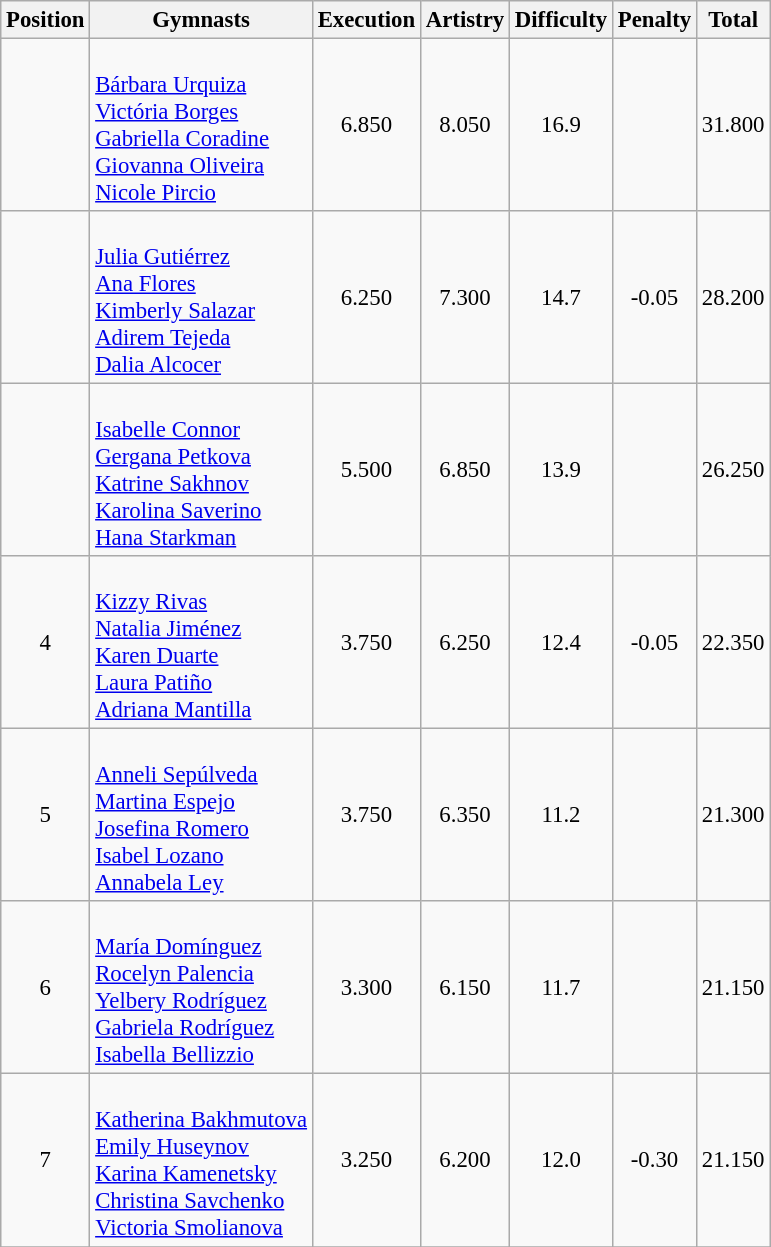<table class="wikitable sortable" style="text-align:center; font-size:95%">
<tr>
<th>Position</th>
<th>Gymnasts</th>
<th>Execution</th>
<th>Artistry</th>
<th>Difficulty</th>
<th>Penalty</th>
<th>Total</th>
</tr>
<tr>
<td></td>
<td align="left"><br><a href='#'>Bárbara Urquiza</a><br><a href='#'>Victória Borges</a><br><a href='#'>Gabriella Coradine</a><br><a href='#'>Giovanna Oliveira</a><br><a href='#'>Nicole Pircio</a></td>
<td>6.850</td>
<td>8.050</td>
<td>16.9</td>
<td></td>
<td>31.800</td>
</tr>
<tr>
<td></td>
<td align="left"><br><a href='#'>Julia Gutiérrez</a><br><a href='#'>Ana Flores</a><br><a href='#'>Kimberly Salazar</a><br><a href='#'>Adirem Tejeda</a><br><a href='#'>Dalia Alcocer</a></td>
<td>6.250</td>
<td>7.300</td>
<td>14.7</td>
<td>-0.05</td>
<td>28.200</td>
</tr>
<tr>
<td></td>
<td align="left"><br><a href='#'>Isabelle Connor</a><br><a href='#'>Gergana Petkova</a><br><a href='#'>Katrine Sakhnov</a><br><a href='#'>Karolina Saverino</a><br><a href='#'>Hana Starkman</a></td>
<td>5.500</td>
<td>6.850</td>
<td>13.9</td>
<td></td>
<td>26.250</td>
</tr>
<tr>
<td>4</td>
<td align="left"><br><a href='#'>Kizzy Rivas</a><br><a href='#'>Natalia Jiménez</a><br><a href='#'>Karen Duarte</a><br><a href='#'>Laura Patiño</a><br><a href='#'>Adriana Mantilla</a></td>
<td>3.750</td>
<td>6.250</td>
<td>12.4</td>
<td>-0.05</td>
<td>22.350</td>
</tr>
<tr>
<td>5</td>
<td align="left"><br><a href='#'>Anneli Sepúlveda</a><br><a href='#'>Martina Espejo</a><br><a href='#'>Josefina Romero</a><br><a href='#'>Isabel Lozano</a><br><a href='#'>Annabela Ley</a></td>
<td>3.750</td>
<td>6.350</td>
<td>11.2</td>
<td></td>
<td>21.300</td>
</tr>
<tr>
<td>6</td>
<td align="left"><br><a href='#'>María Domínguez</a><br><a href='#'>Rocelyn Palencia</a><br><a href='#'>Yelbery Rodríguez</a><br><a href='#'>Gabriela Rodríguez</a><br><a href='#'>Isabella Bellizzio</a></td>
<td>3.300</td>
<td>6.150</td>
<td>11.7</td>
<td></td>
<td>21.150</td>
</tr>
<tr>
<td>7</td>
<td align="left"><br><a href='#'>Katherina Bakhmutova</a><br><a href='#'>Emily Huseynov</a><br><a href='#'>Karina Kamenetsky</a><br><a href='#'>Christina Savchenko</a><br><a href='#'>Victoria Smolianova</a></td>
<td>3.250</td>
<td>6.200</td>
<td>12.0</td>
<td>-0.30</td>
<td>21.150</td>
</tr>
<tr>
</tr>
</table>
